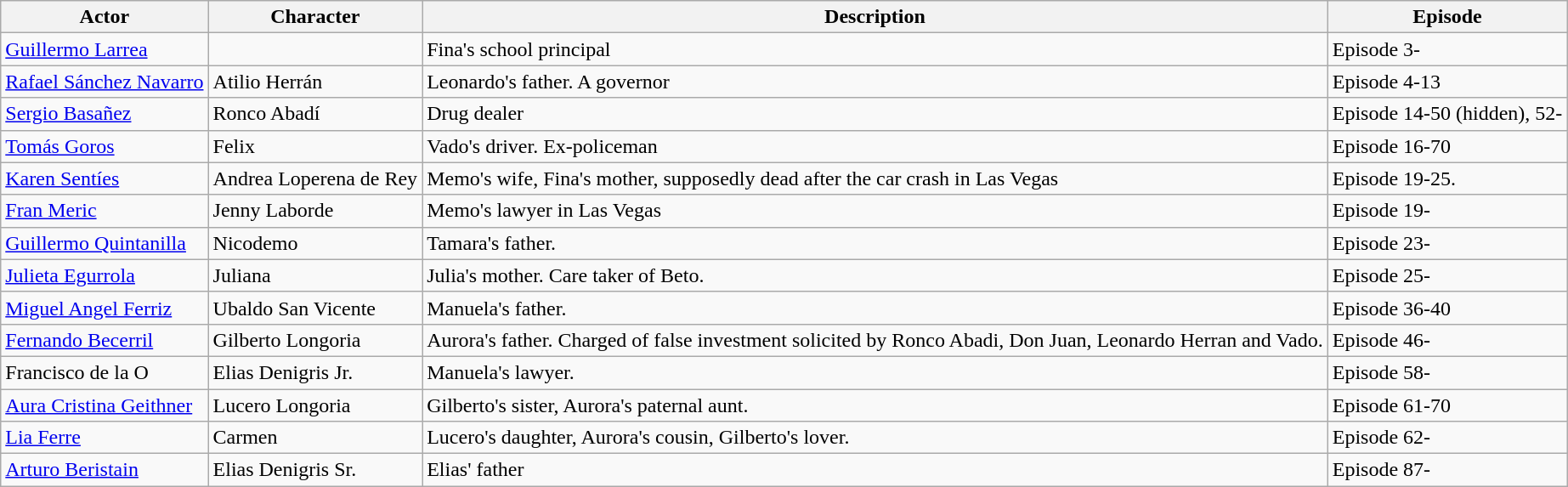<table class="wikitable">
<tr>
<th>Actor</th>
<th>Character</th>
<th>Description</th>
<th>Episode</th>
</tr>
<tr>
<td><a href='#'>Guillermo Larrea</a></td>
<td></td>
<td>Fina's school principal</td>
<td>Episode 3-</td>
</tr>
<tr>
<td><a href='#'>Rafael Sánchez Navarro</a></td>
<td>Atilio Herrán</td>
<td>Leonardo's father. A governor</td>
<td>Episode 4-13</td>
</tr>
<tr>
<td><a href='#'>Sergio Basañez</a></td>
<td>Ronco Abadí</td>
<td>Drug dealer </td>
<td>Episode 14-50 (hidden), 52-</td>
</tr>
<tr>
<td><a href='#'>Tomás Goros</a></td>
<td>Felix</td>
<td>Vado's driver. Ex-policeman</td>
<td>Episode 16-70</td>
</tr>
<tr>
<td><a href='#'>Karen Sentíes</a></td>
<td>Andrea Loperena de Rey</td>
<td>Memo's wife, Fina's mother, supposedly dead after the car crash in Las Vegas</td>
<td>Episode 19-25.</td>
</tr>
<tr>
<td><a href='#'>Fran Meric</a></td>
<td>Jenny Laborde</td>
<td>Memo's lawyer in Las Vegas</td>
<td>Episode 19-</td>
</tr>
<tr>
<td><a href='#'>Guillermo Quintanilla</a></td>
<td>Nicodemo</td>
<td>Tamara's father.</td>
<td>Episode 23-</td>
</tr>
<tr>
<td><a href='#'>Julieta Egurrola</a></td>
<td>Juliana</td>
<td>Julia's mother. Care taker of Beto.</td>
<td>Episode 25-</td>
</tr>
<tr>
<td><a href='#'>Miguel Angel Ferriz</a></td>
<td>Ubaldo San Vicente</td>
<td>Manuela's father.</td>
<td>Episode 36-40</td>
</tr>
<tr>
<td><a href='#'>Fernando Becerril</a></td>
<td>Gilberto Longoria</td>
<td>Aurora's father. Charged of false investment solicited by Ronco Abadi, Don Juan, Leonardo Herran and Vado.</td>
<td>Episode 46-</td>
</tr>
<tr>
<td>Francisco de la O</td>
<td>Elias Denigris Jr.</td>
<td>Manuela's lawyer.</td>
<td>Episode 58-</td>
</tr>
<tr>
<td><a href='#'>Aura Cristina Geithner</a></td>
<td>Lucero Longoria</td>
<td>Gilberto's sister, Aurora's paternal aunt.</td>
<td>Episode 61-70</td>
</tr>
<tr>
<td><a href='#'>Lia Ferre</a></td>
<td>Carmen</td>
<td>Lucero's daughter, Aurora's cousin, Gilberto's lover.</td>
<td>Episode 62-</td>
</tr>
<tr>
<td><a href='#'>Arturo Beristain</a></td>
<td>Elias Denigris Sr.</td>
<td>Elias' father</td>
<td>Episode 87-</td>
</tr>
</table>
